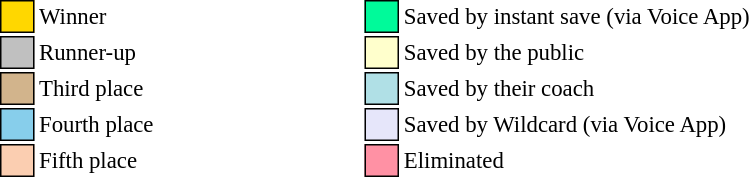<table class="toccolours" style="font-size: 95%; white-space: nowrap; float:left">
<tr>
<td style="background:gold; border:1px solid black">     </td>
<td>Winner</td>
<td>     </td>
<td>     </td>
<td>     </td>
<td>     </td>
<td>     </td>
<td>     </td>
<td style="background:#00FA9A; border:1px solid black">     </td>
<td>Saved by instant save (via Voice App)</td>
</tr>
<tr>
<td style="background:silver; border:1px solid black">     </td>
<td>Runner-up</td>
<td>     </td>
<td>     </td>
<td>     </td>
<td>     </td>
<td>     </td>
<td>     </td>
<td style="background:#FFFFCC; border:1px solid black">     </td>
<td>Saved by the public</td>
</tr>
<tr>
<td style="background:tan; border:1px solid black">     </td>
<td>Third place</td>
<td>     </td>
<td>     </td>
<td>     </td>
<td>     </td>
<td>     </td>
<td>     </td>
<td style="background:#B0E0E6; border:1px solid black">     </td>
<td>Saved by their coach</td>
</tr>
<tr>
<td style="background:skyblue; border:1px solid black">     </td>
<td>Fourth place</td>
<td>     </td>
<td>     </td>
<td>     </td>
<td>     </td>
<td>     </td>
<td>     </td>
<td style="background:lavender; border:1px solid black">     </td>
<td>Saved by Wildcard (via Voice App)</td>
</tr>
<tr>
<td style="background:#fbceb1; border:1px solid black">     </td>
<td>Fifth place</td>
<td>     </td>
<td>     </td>
<td>     </td>
<td>     </td>
<td>     </td>
<td>     </td>
<td style="background:#FF91A4; border:1px solid black">     </td>
<td>Eliminated</td>
</tr>
</table>
